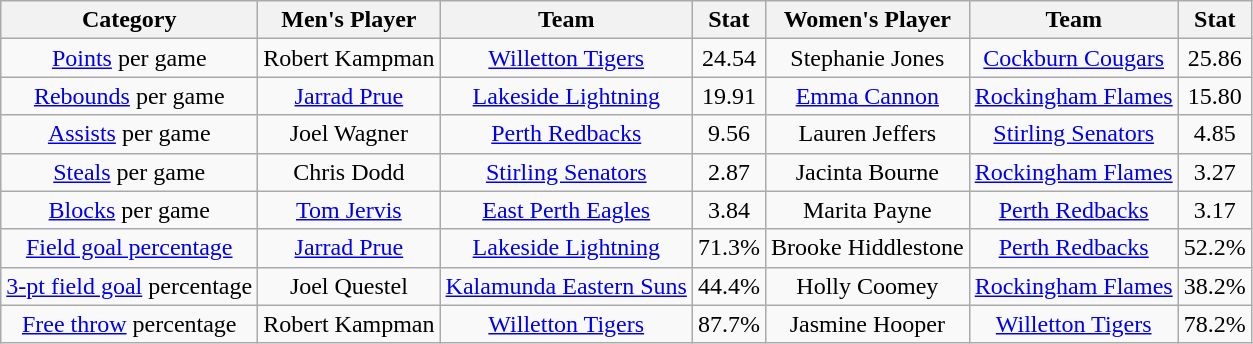<table class="wikitable" style="text-align:center">
<tr>
<th>Category</th>
<th>Men's Player</th>
<th>Team</th>
<th>Stat</th>
<th>Women's Player</th>
<th>Team</th>
<th>Stat</th>
</tr>
<tr>
<td><a href='#'>Points</a> per game</td>
<td>Robert Kampman</td>
<td><a href='#'>Willetton Tigers</a></td>
<td>24.54</td>
<td>Stephanie Jones</td>
<td><a href='#'>Cockburn Cougars</a></td>
<td>25.86</td>
</tr>
<tr>
<td><a href='#'>Rebounds</a> per game</td>
<td><a href='#'>Jarrad Prue</a></td>
<td><a href='#'>Lakeside Lightning</a></td>
<td>19.91</td>
<td><a href='#'>Emma Cannon</a></td>
<td><a href='#'>Rockingham Flames</a></td>
<td>15.80</td>
</tr>
<tr>
<td><a href='#'>Assists</a> per game</td>
<td>Joel Wagner</td>
<td><a href='#'>Perth Redbacks</a></td>
<td>9.56</td>
<td>Lauren Jeffers</td>
<td><a href='#'>Stirling Senators</a></td>
<td>4.85</td>
</tr>
<tr>
<td><a href='#'>Steals</a> per game</td>
<td>Chris Dodd</td>
<td><a href='#'>Stirling Senators</a></td>
<td>2.87</td>
<td>Jacinta Bourne</td>
<td><a href='#'>Rockingham Flames</a></td>
<td>3.27</td>
</tr>
<tr>
<td><a href='#'>Blocks</a> per game</td>
<td><a href='#'>Tom Jervis</a></td>
<td><a href='#'>East Perth Eagles</a></td>
<td>3.84</td>
<td>Marita Payne</td>
<td><a href='#'>Perth Redbacks</a></td>
<td>3.17</td>
</tr>
<tr>
<td><a href='#'>Field goal percentage</a></td>
<td><a href='#'>Jarrad Prue</a></td>
<td><a href='#'>Lakeside Lightning</a></td>
<td>71.3%</td>
<td>Brooke Hiddlestone</td>
<td><a href='#'>Perth Redbacks</a></td>
<td>52.2%</td>
</tr>
<tr>
<td><a href='#'>3-pt field goal</a> percentage</td>
<td>Joel Questel</td>
<td><a href='#'>Kalamunda Eastern Suns</a></td>
<td>44.4%</td>
<td>Holly Coomey</td>
<td><a href='#'>Rockingham Flames</a></td>
<td>38.2%</td>
</tr>
<tr>
<td><a href='#'>Free throw</a> percentage</td>
<td>Robert Kampman</td>
<td><a href='#'>Willetton Tigers</a></td>
<td>87.7%</td>
<td>Jasmine Hooper</td>
<td><a href='#'>Willetton Tigers</a></td>
<td>78.2%</td>
</tr>
</table>
